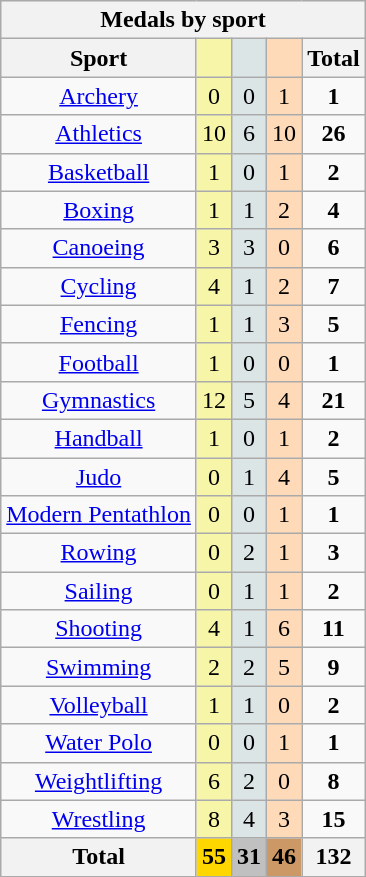<table class="wikitable sortable">
<tr style="background:#efefef;">
<th colspan=5>Medals by sport</th>
</tr>
<tr style="text-align:center">
<th>Sport</th>
<th style="background:#f7f6a8"></th>
<th style="background:#dce5e5"></th>
<th style="background:#ffdab9"></th>
<th>Total</th>
</tr>
<tr style="text-align:center">
<td><a href='#'>Archery</a></td>
<td style="background:#F7F6A8;">0</td>
<td style="background:#DCE5E5;">0</td>
<td style="background:#FFDAB9;">1</td>
<td><strong>1</strong></td>
</tr>
<tr style="text-align:center">
<td><a href='#'>Athletics</a></td>
<td style="background:#F7F6A8;">10</td>
<td style="background:#DCE5E5;">6</td>
<td style="background:#FFDAB9;">10</td>
<td><strong>26</strong></td>
</tr>
<tr style="text-align:center">
<td><a href='#'>Basketball</a></td>
<td style="background:#F7F6A8;">1</td>
<td style="background:#DCE5E5;">0</td>
<td style="background:#FFDAB9;">1</td>
<td><strong>2</strong></td>
</tr>
<tr style="text-align:center">
<td><a href='#'>Boxing</a></td>
<td style="background:#F7F6A8;">1</td>
<td style="background:#DCE5E5;">1</td>
<td style="background:#FFDAB9;">2</td>
<td><strong>4</strong></td>
</tr>
<tr style="text-align:center">
<td><a href='#'>Canoeing</a></td>
<td style="background:#F7F6A8;">3</td>
<td style="background:#DCE5E5;">3</td>
<td style="background:#FFDAB9;">0</td>
<td><strong>6</strong></td>
</tr>
<tr style="text-align:center">
<td><a href='#'>Cycling</a></td>
<td style="background:#F7F6A8;">4</td>
<td style="background:#DCE5E5;">1</td>
<td style="background:#FFDAB9;">2</td>
<td><strong>7</strong></td>
</tr>
<tr style="text-align:center">
<td><a href='#'>Fencing</a></td>
<td style="background:#F7F6A8;">1</td>
<td style="background:#DCE5E5;">1</td>
<td style="background:#FFDAB9;">3</td>
<td><strong>5</strong></td>
</tr>
<tr style="text-align:center">
<td><a href='#'>Football</a></td>
<td style="background:#F7F6A8;">1</td>
<td style="background:#DCE5E5;">0</td>
<td style="background:#FFDAB9;">0</td>
<td><strong>1</strong></td>
</tr>
<tr style="text-align:center">
<td><a href='#'>Gymnastics</a></td>
<td style="background:#F7F6A8;">12</td>
<td style="background:#DCE5E5;">5</td>
<td style="background:#FFDAB9;">4</td>
<td><strong>21</strong></td>
</tr>
<tr style="text-align:center">
<td><a href='#'>Handball</a></td>
<td style="background:#F7F6A8;">1</td>
<td style="background:#DCE5E5;">0</td>
<td style="background:#FFDAB9;">1</td>
<td><strong>2</strong></td>
</tr>
<tr style="text-align:center">
<td><a href='#'>Judo</a></td>
<td style="background:#F7F6A8;">0</td>
<td style="background:#DCE5E5;">1</td>
<td style="background:#FFDAB9;">4</td>
<td><strong>5</strong></td>
</tr>
<tr style="text-align:center">
<td><a href='#'>Modern Pentathlon</a></td>
<td style="background:#F7F6A8;">0</td>
<td style="background:#DCE5E5;">0</td>
<td style="background:#FFDAB9;">1</td>
<td><strong>1</strong></td>
</tr>
<tr style="text-align:center">
<td><a href='#'>Rowing</a></td>
<td style="background:#F7F6A8;">0</td>
<td style="background:#DCE5E5;">2</td>
<td style="background:#FFDAB9;">1</td>
<td><strong>3</strong></td>
</tr>
<tr style="text-align:center">
<td><a href='#'>Sailing</a></td>
<td style="background:#F7F6A8;">0</td>
<td style="background:#DCE5E5;">1</td>
<td style="background:#FFDAB9;">1</td>
<td><strong>2</strong></td>
</tr>
<tr style="text-align:center">
<td><a href='#'>Shooting</a></td>
<td style="background:#F7F6A8;">4</td>
<td style="background:#DCE5E5;">1</td>
<td style="background:#FFDAB9;">6</td>
<td><strong>11</strong></td>
</tr>
<tr style="text-align:center">
<td><a href='#'>Swimming</a></td>
<td style="background:#F7F6A8;">2</td>
<td style="background:#DCE5E5;">2</td>
<td style="background:#FFDAB9;">5</td>
<td><strong>9</strong></td>
</tr>
<tr style="text-align:center">
<td><a href='#'>Volleyball</a></td>
<td style="background:#F7F6A8;">1</td>
<td style="background:#DCE5E5;">1</td>
<td style="background:#FFDAB9;">0</td>
<td><strong>2</strong></td>
</tr>
<tr style="text-align:center">
<td><a href='#'>Water Polo</a></td>
<td style="background:#F7F6A8;">0</td>
<td style="background:#DCE5E5;">0</td>
<td style="background:#FFDAB9;">1</td>
<td><strong>1</strong></td>
</tr>
<tr style="text-align:center">
<td><a href='#'>Weightlifting</a></td>
<td style="background:#F7F6A8;">6</td>
<td style="background:#DCE5E5;">2</td>
<td style="background:#FFDAB9;">0</td>
<td><strong>8</strong></td>
</tr>
<tr style="text-align:center">
<td><a href='#'>Wrestling</a></td>
<td style="background:#F7F6A8;">8</td>
<td style="background:#DCE5E5;">4</td>
<td style="background:#FFDAB9;">3</td>
<td><strong>15</strong></td>
</tr>
<tr style="text-align:center">
<th>Total</th>
<th style="background:gold;">55</th>
<th style="background:silver;">31</th>
<th style="background:#c96;">46</th>
<th>132</th>
</tr>
</table>
